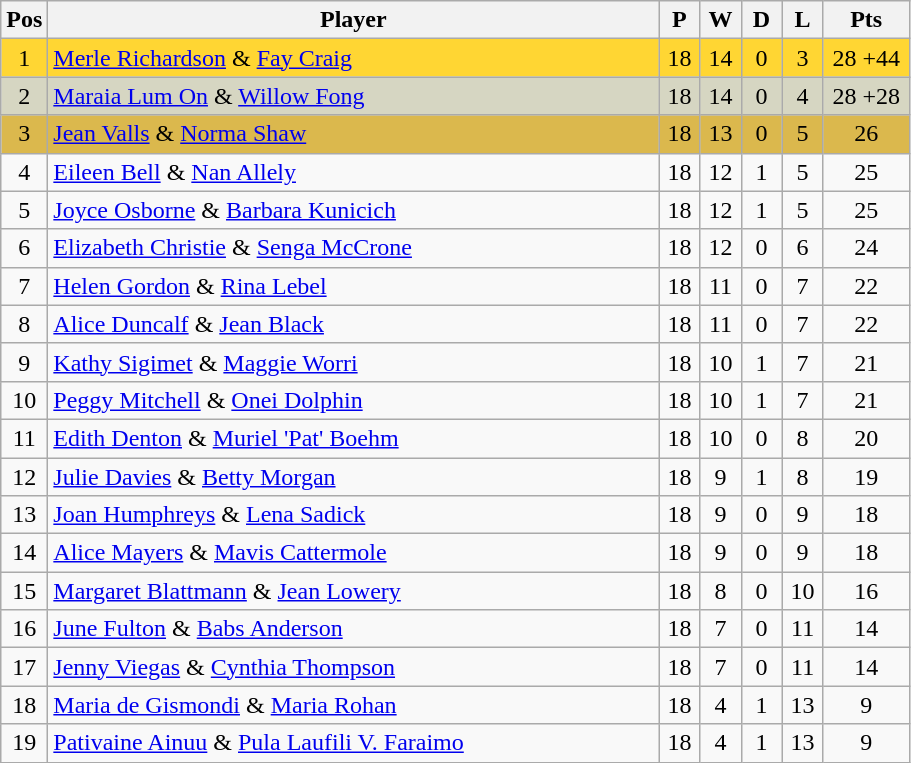<table class="wikitable" style="font-size: 100%">
<tr>
<th width=20>Pos</th>
<th width=400>Player</th>
<th width=20>P</th>
<th width=20>W</th>
<th width=20>D</th>
<th width=20>L</th>
<th width=50>Pts</th>
</tr>
<tr align=center style="background: #FFD633;">
<td>1</td>
<td align="left"> <a href='#'>Merle Richardson</a> & <a href='#'>Fay Craig</a></td>
<td>18</td>
<td>14</td>
<td>0</td>
<td>3</td>
<td>28 +44</td>
</tr>
<tr align=center style="background: #D6D6C2;">
<td>2</td>
<td align="left"> <a href='#'>Maraia Lum On</a> & <a href='#'>Willow Fong</a></td>
<td>18</td>
<td>14</td>
<td>0</td>
<td>4</td>
<td>28 +28</td>
</tr>
<tr align=center style="background: #DBB84D;">
<td>3</td>
<td align="left"> <a href='#'>Jean Valls</a> & <a href='#'>Norma Shaw</a></td>
<td>18</td>
<td>13</td>
<td>0</td>
<td>5</td>
<td>26</td>
</tr>
<tr align=center>
<td>4</td>
<td align="left"> <a href='#'>Eileen Bell</a> & <a href='#'>Nan Allely</a></td>
<td>18</td>
<td>12</td>
<td>1</td>
<td>5</td>
<td>25</td>
</tr>
<tr align=center>
<td>5</td>
<td align="left"> <a href='#'>Joyce Osborne</a> & <a href='#'>Barbara Kunicich</a></td>
<td>18</td>
<td>12</td>
<td>1</td>
<td>5</td>
<td>25</td>
</tr>
<tr align=center>
<td>6</td>
<td align="left"> <a href='#'>Elizabeth Christie</a> & <a href='#'>Senga McCrone</a></td>
<td>18</td>
<td>12</td>
<td>0</td>
<td>6</td>
<td>24</td>
</tr>
<tr align=center>
<td>7</td>
<td align="left"> <a href='#'>Helen Gordon</a> & <a href='#'>Rina Lebel</a></td>
<td>18</td>
<td>11</td>
<td>0</td>
<td>7</td>
<td>22</td>
</tr>
<tr align=center>
<td>8</td>
<td align="left"> <a href='#'>Alice Duncalf</a> & <a href='#'>Jean Black</a></td>
<td>18</td>
<td>11</td>
<td>0</td>
<td>7</td>
<td>22</td>
</tr>
<tr align=center>
<td>9</td>
<td align="left"> <a href='#'>Kathy Sigimet</a> & <a href='#'>Maggie Worri</a></td>
<td>18</td>
<td>10</td>
<td>1</td>
<td>7</td>
<td>21</td>
</tr>
<tr align=center>
<td>10</td>
<td align="left"> <a href='#'>Peggy Mitchell</a> & <a href='#'>Onei Dolphin</a></td>
<td>18</td>
<td>10</td>
<td>1</td>
<td>7</td>
<td>21</td>
</tr>
<tr align=center>
<td>11</td>
<td align="left"> <a href='#'>Edith Denton</a> & <a href='#'>Muriel 'Pat' Boehm</a></td>
<td>18</td>
<td>10</td>
<td>0</td>
<td>8</td>
<td>20</td>
</tr>
<tr align=center>
<td>12</td>
<td align="left"> <a href='#'>Julie Davies</a> & <a href='#'>Betty Morgan</a></td>
<td>18</td>
<td>9</td>
<td>1</td>
<td>8</td>
<td>19</td>
</tr>
<tr align=center>
<td>13</td>
<td align="left"> <a href='#'>Joan Humphreys</a> & <a href='#'>Lena Sadick</a></td>
<td>18</td>
<td>9</td>
<td>0</td>
<td>9</td>
<td>18</td>
</tr>
<tr align=center>
<td>14</td>
<td align="left"> <a href='#'>Alice Mayers</a> & <a href='#'>Mavis Cattermole</a></td>
<td>18</td>
<td>9</td>
<td>0</td>
<td>9</td>
<td>18</td>
</tr>
<tr align=center>
<td>15</td>
<td align="left"> <a href='#'>Margaret Blattmann</a> & <a href='#'>Jean Lowery</a></td>
<td>18</td>
<td>8</td>
<td>0</td>
<td>10</td>
<td>16</td>
</tr>
<tr align=center>
<td>16</td>
<td align="left"> <a href='#'>June Fulton</a> & <a href='#'>Babs Anderson</a></td>
<td>18</td>
<td>7</td>
<td>0</td>
<td>11</td>
<td>14</td>
</tr>
<tr align=center>
<td>17</td>
<td align="left"> <a href='#'>Jenny Viegas</a> & <a href='#'>Cynthia Thompson</a></td>
<td>18</td>
<td>7</td>
<td>0</td>
<td>11</td>
<td>14</td>
</tr>
<tr align=center>
<td>18</td>
<td align="left"> <a href='#'>Maria de Gismondi</a> & <a href='#'>Maria Rohan</a></td>
<td>18</td>
<td>4</td>
<td>1</td>
<td>13</td>
<td>9</td>
</tr>
<tr align=center>
<td>19</td>
<td align="left"> <a href='#'>Pativaine Ainuu</a> & <a href='#'>Pula Laufili V. Faraimo</a></td>
<td>18</td>
<td>4</td>
<td>1</td>
<td>13</td>
<td>9</td>
</tr>
</table>
